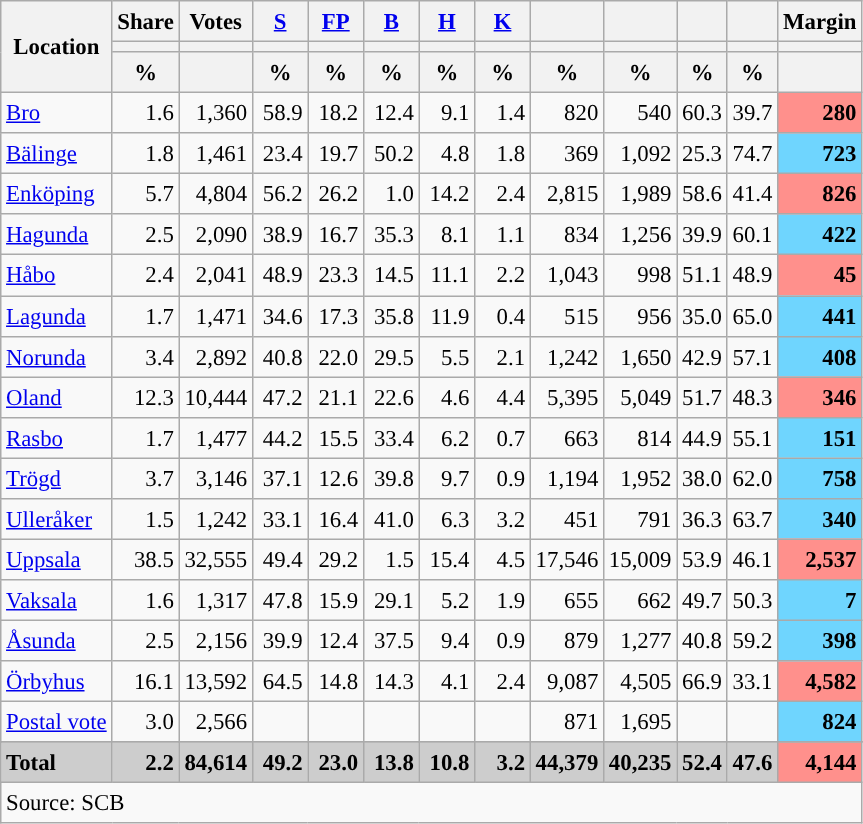<table class="wikitable sortable" style="text-align:right; font-size:95%; line-height:20px;">
<tr>
<th rowspan="3">Location</th>
<th>Share</th>
<th>Votes</th>
<th width="30px" class="unsortable"><a href='#'>S</a></th>
<th width="30px" class="unsortable"><a href='#'>FP</a></th>
<th width="30px" class="unsortable"><a href='#'>B</a></th>
<th width="30px" class="unsortable"><a href='#'>H</a></th>
<th width="30px" class="unsortable"><a href='#'>K</a></th>
<th></th>
<th></th>
<th></th>
<th></th>
<th>Margin</th>
</tr>
<tr>
<th></th>
<th></th>
<th style="background:"></th>
<th style="background:"></th>
<th style="background:"></th>
<th style="background:"></th>
<th style="background:"></th>
<th style="background:"></th>
<th style="background:"></th>
<th style="background:"></th>
<th style="background:"></th>
<th></th>
</tr>
<tr>
<th data-sort-type="number">%</th>
<th></th>
<th data-sort-type="number">%</th>
<th data-sort-type="number">%</th>
<th data-sort-type="number">%</th>
<th data-sort-type="number">%</th>
<th data-sort-type="number">%</th>
<th data-sort-type="number">%</th>
<th data-sort-type="number">%</th>
<th data-sort-type="number">%</th>
<th data-sort-type="number">%</th>
<th data-sort-type="number"></th>
</tr>
<tr>
<td align=left><a href='#'>Bro</a></td>
<td>1.6</td>
<td>1,360</td>
<td>58.9</td>
<td>18.2</td>
<td>12.4</td>
<td>9.1</td>
<td>1.4</td>
<td>820</td>
<td>540</td>
<td>60.3</td>
<td>39.7</td>
<td bgcolor=#ff908c><strong>280</strong></td>
</tr>
<tr>
<td align=left><a href='#'>Bälinge</a></td>
<td>1.8</td>
<td>1,461</td>
<td>23.4</td>
<td>19.7</td>
<td>50.2</td>
<td>4.8</td>
<td>1.8</td>
<td>369</td>
<td>1,092</td>
<td>25.3</td>
<td>74.7</td>
<td bgcolor=#6fd5fe><strong>723</strong></td>
</tr>
<tr>
<td align=left><a href='#'>Enköping</a></td>
<td>5.7</td>
<td>4,804</td>
<td>56.2</td>
<td>26.2</td>
<td>1.0</td>
<td>14.2</td>
<td>2.4</td>
<td>2,815</td>
<td>1,989</td>
<td>58.6</td>
<td>41.4</td>
<td bgcolor=#ff908c><strong>826</strong></td>
</tr>
<tr>
<td align=left><a href='#'>Hagunda</a></td>
<td>2.5</td>
<td>2,090</td>
<td>38.9</td>
<td>16.7</td>
<td>35.3</td>
<td>8.1</td>
<td>1.1</td>
<td>834</td>
<td>1,256</td>
<td>39.9</td>
<td>60.1</td>
<td bgcolor=#6fd5fe><strong>422</strong></td>
</tr>
<tr>
<td align=left><a href='#'>Håbo</a></td>
<td>2.4</td>
<td>2,041</td>
<td>48.9</td>
<td>23.3</td>
<td>14.5</td>
<td>11.1</td>
<td>2.2</td>
<td>1,043</td>
<td>998</td>
<td>51.1</td>
<td>48.9</td>
<td bgcolor=#ff908c><strong>45</strong></td>
</tr>
<tr>
<td align=left><a href='#'>Lagunda</a></td>
<td>1.7</td>
<td>1,471</td>
<td>34.6</td>
<td>17.3</td>
<td>35.8</td>
<td>11.9</td>
<td>0.4</td>
<td>515</td>
<td>956</td>
<td>35.0</td>
<td>65.0</td>
<td bgcolor=#6fd5fe><strong>441</strong></td>
</tr>
<tr>
<td align=left><a href='#'>Norunda</a></td>
<td>3.4</td>
<td>2,892</td>
<td>40.8</td>
<td>22.0</td>
<td>29.5</td>
<td>5.5</td>
<td>2.1</td>
<td>1,242</td>
<td>1,650</td>
<td>42.9</td>
<td>57.1</td>
<td bgcolor=#6fd5fe><strong>408</strong></td>
</tr>
<tr>
<td align=left><a href='#'>Oland</a></td>
<td>12.3</td>
<td>10,444</td>
<td>47.2</td>
<td>21.1</td>
<td>22.6</td>
<td>4.6</td>
<td>4.4</td>
<td>5,395</td>
<td>5,049</td>
<td>51.7</td>
<td>48.3</td>
<td bgcolor=#ff908c><strong>346</strong></td>
</tr>
<tr>
<td align=left><a href='#'>Rasbo</a></td>
<td>1.7</td>
<td>1,477</td>
<td>44.2</td>
<td>15.5</td>
<td>33.4</td>
<td>6.2</td>
<td>0.7</td>
<td>663</td>
<td>814</td>
<td>44.9</td>
<td>55.1</td>
<td bgcolor=#6fd5fe><strong>151</strong></td>
</tr>
<tr>
<td align=left><a href='#'>Trögd</a></td>
<td>3.7</td>
<td>3,146</td>
<td>37.1</td>
<td>12.6</td>
<td>39.8</td>
<td>9.7</td>
<td>0.9</td>
<td>1,194</td>
<td>1,952</td>
<td>38.0</td>
<td>62.0</td>
<td bgcolor=#6fd5fe><strong>758</strong></td>
</tr>
<tr>
<td align=left><a href='#'>Ulleråker</a></td>
<td>1.5</td>
<td>1,242</td>
<td>33.1</td>
<td>16.4</td>
<td>41.0</td>
<td>6.3</td>
<td>3.2</td>
<td>451</td>
<td>791</td>
<td>36.3</td>
<td>63.7</td>
<td bgcolor=#6fd5fe><strong>340</strong></td>
</tr>
<tr>
<td align=left><a href='#'>Uppsala</a></td>
<td>38.5</td>
<td>32,555</td>
<td>49.4</td>
<td>29.2</td>
<td>1.5</td>
<td>15.4</td>
<td>4.5</td>
<td>17,546</td>
<td>15,009</td>
<td>53.9</td>
<td>46.1</td>
<td bgcolor=#ff908c><strong>2,537</strong></td>
</tr>
<tr>
<td align=left><a href='#'>Vaksala</a></td>
<td>1.6</td>
<td>1,317</td>
<td>47.8</td>
<td>15.9</td>
<td>29.1</td>
<td>5.2</td>
<td>1.9</td>
<td>655</td>
<td>662</td>
<td>49.7</td>
<td>50.3</td>
<td bgcolor=#6fd5fe><strong>7</strong></td>
</tr>
<tr>
<td align=left><a href='#'>Åsunda</a></td>
<td>2.5</td>
<td>2,156</td>
<td>39.9</td>
<td>12.4</td>
<td>37.5</td>
<td>9.4</td>
<td>0.9</td>
<td>879</td>
<td>1,277</td>
<td>40.8</td>
<td>59.2</td>
<td bgcolor=#6fd5fe><strong>398</strong></td>
</tr>
<tr>
<td align=left><a href='#'>Örbyhus</a></td>
<td>16.1</td>
<td>13,592</td>
<td>64.5</td>
<td>14.8</td>
<td>14.3</td>
<td>4.1</td>
<td>2.4</td>
<td>9,087</td>
<td>4,505</td>
<td>66.9</td>
<td>33.1</td>
<td bgcolor=#ff908c><strong>4,582</strong></td>
</tr>
<tr>
<td align=left><a href='#'>Postal vote</a></td>
<td>3.0</td>
<td>2,566</td>
<td></td>
<td></td>
<td></td>
<td></td>
<td></td>
<td>871</td>
<td>1,695</td>
<td></td>
<td></td>
<td bgcolor=#6fd5fe><strong>824</strong></td>
</tr>
<tr>
</tr>
<tr style="background:#CDCDCD;">
<td align=left><strong>Total</strong></td>
<td><strong>2.2</strong></td>
<td><strong>84,614</strong></td>
<td><strong>49.2</strong></td>
<td><strong>23.0</strong></td>
<td><strong>13.8</strong></td>
<td><strong>10.8</strong></td>
<td><strong>3.2</strong></td>
<td><strong>44,379</strong></td>
<td><strong>40,235</strong></td>
<td><strong>52.4</strong></td>
<td><strong>47.6</strong></td>
<td bgcolor=#ff908c><strong>4,144</strong></td>
</tr>
<tr>
<td align=left colspan=13>Source: SCB </td>
</tr>
</table>
